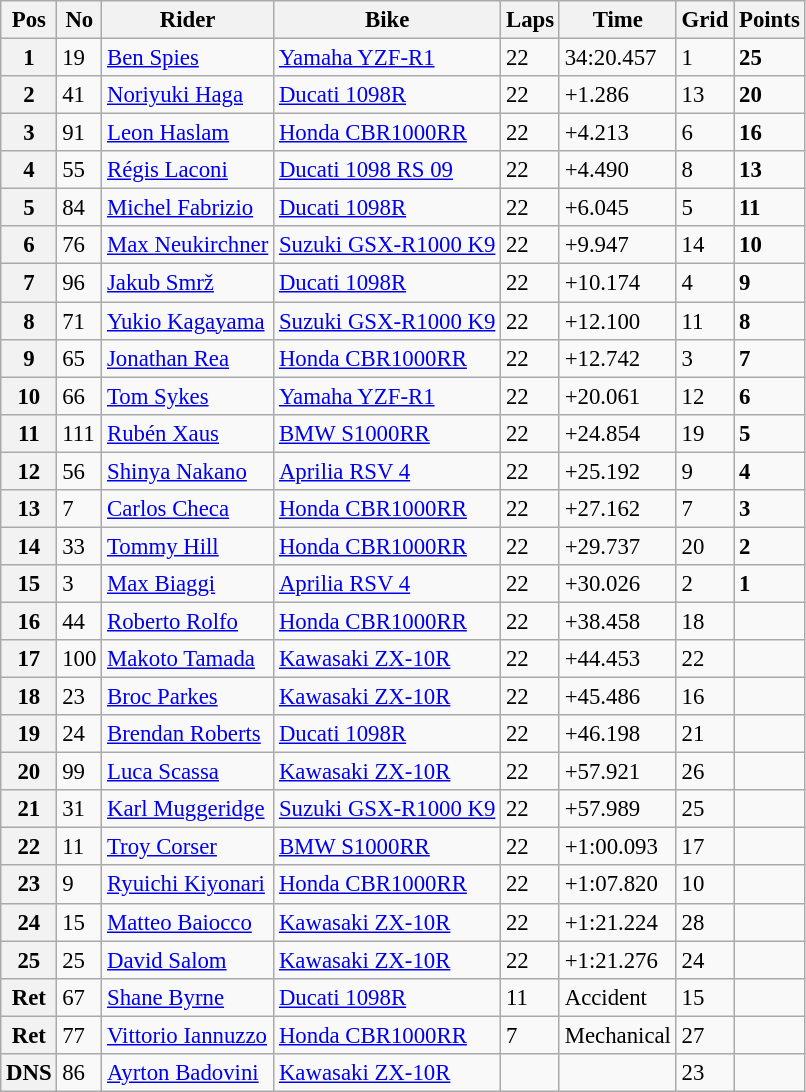<table class="wikitable" style="font-size: 95%;">
<tr>
<th>Pos</th>
<th>No</th>
<th>Rider</th>
<th>Bike</th>
<th>Laps</th>
<th>Time</th>
<th>Grid</th>
<th>Points</th>
</tr>
<tr>
<th>1</th>
<td>19</td>
<td> <a href='#'>Ben Spies</a></td>
<td><a href='#'>Yamaha YZF-R1</a></td>
<td>22</td>
<td>34:20.457</td>
<td>1</td>
<td><strong>25</strong></td>
</tr>
<tr>
<th>2</th>
<td>41</td>
<td> <a href='#'>Noriyuki Haga</a></td>
<td><a href='#'>Ducati 1098R</a></td>
<td>22</td>
<td>+1.286</td>
<td>13</td>
<td><strong>20</strong></td>
</tr>
<tr>
<th>3</th>
<td>91</td>
<td> <a href='#'>Leon Haslam</a></td>
<td><a href='#'>Honda CBR1000RR</a></td>
<td>22</td>
<td>+4.213</td>
<td>6</td>
<td><strong>16</strong></td>
</tr>
<tr>
<th>4</th>
<td>55</td>
<td> <a href='#'>Régis Laconi</a></td>
<td><a href='#'>Ducati 1098 RS 09</a></td>
<td>22</td>
<td>+4.490</td>
<td>8</td>
<td><strong>13</strong></td>
</tr>
<tr>
<th>5</th>
<td>84</td>
<td> <a href='#'>Michel Fabrizio</a></td>
<td><a href='#'>Ducati 1098R</a></td>
<td>22</td>
<td>+6.045</td>
<td>5</td>
<td><strong>11</strong></td>
</tr>
<tr>
<th>6</th>
<td>76</td>
<td> <a href='#'>Max Neukirchner</a></td>
<td><a href='#'>Suzuki GSX-R1000 K9</a></td>
<td>22</td>
<td>+9.947</td>
<td>14</td>
<td><strong>10</strong></td>
</tr>
<tr>
<th>7</th>
<td>96</td>
<td> <a href='#'>Jakub Smrž</a></td>
<td><a href='#'>Ducati 1098R</a></td>
<td>22</td>
<td>+10.174</td>
<td>4</td>
<td><strong>9</strong></td>
</tr>
<tr>
<th>8</th>
<td>71</td>
<td> <a href='#'>Yukio Kagayama</a></td>
<td><a href='#'>Suzuki GSX-R1000 K9</a></td>
<td>22</td>
<td>+12.100</td>
<td>11</td>
<td><strong>8</strong></td>
</tr>
<tr>
<th>9</th>
<td>65</td>
<td> <a href='#'>Jonathan Rea</a></td>
<td><a href='#'>Honda CBR1000RR</a></td>
<td>22</td>
<td>+12.742</td>
<td>3</td>
<td><strong>7</strong></td>
</tr>
<tr>
<th>10</th>
<td>66</td>
<td> <a href='#'>Tom Sykes</a></td>
<td><a href='#'>Yamaha YZF-R1</a></td>
<td>22</td>
<td>+20.061</td>
<td>12</td>
<td><strong>6</strong></td>
</tr>
<tr>
<th>11</th>
<td>111</td>
<td> <a href='#'>Rubén Xaus</a></td>
<td><a href='#'>BMW S1000RR</a></td>
<td>22</td>
<td>+24.854</td>
<td>19</td>
<td><strong>5</strong></td>
</tr>
<tr>
<th>12</th>
<td>56</td>
<td> <a href='#'>Shinya Nakano</a></td>
<td><a href='#'>Aprilia RSV 4</a></td>
<td>22</td>
<td>+25.192</td>
<td>9</td>
<td><strong>4</strong></td>
</tr>
<tr>
<th>13</th>
<td>7</td>
<td> <a href='#'>Carlos Checa</a></td>
<td><a href='#'>Honda CBR1000RR</a></td>
<td>22</td>
<td>+27.162</td>
<td>7</td>
<td><strong>3</strong></td>
</tr>
<tr>
<th>14</th>
<td>33</td>
<td> <a href='#'>Tommy Hill</a></td>
<td><a href='#'>Honda CBR1000RR</a></td>
<td>22</td>
<td>+29.737</td>
<td>20</td>
<td><strong>2</strong></td>
</tr>
<tr>
<th>15</th>
<td>3</td>
<td> <a href='#'>Max Biaggi</a></td>
<td><a href='#'>Aprilia RSV 4</a></td>
<td>22</td>
<td>+30.026</td>
<td>2</td>
<td><strong>1</strong></td>
</tr>
<tr>
<th>16</th>
<td>44</td>
<td> <a href='#'>Roberto Rolfo</a></td>
<td><a href='#'>Honda CBR1000RR</a></td>
<td>22</td>
<td>+38.458</td>
<td>18</td>
<td></td>
</tr>
<tr>
<th>17</th>
<td>100</td>
<td> <a href='#'>Makoto Tamada</a></td>
<td><a href='#'>Kawasaki ZX-10R</a></td>
<td>22</td>
<td>+44.453</td>
<td>22</td>
<td></td>
</tr>
<tr>
<th>18</th>
<td>23</td>
<td> <a href='#'>Broc Parkes</a></td>
<td><a href='#'>Kawasaki ZX-10R</a></td>
<td>22</td>
<td>+45.486</td>
<td>16</td>
<td></td>
</tr>
<tr>
<th>19</th>
<td>24</td>
<td> <a href='#'>Brendan Roberts</a></td>
<td><a href='#'>Ducati 1098R</a></td>
<td>22</td>
<td>+46.198</td>
<td>21</td>
<td></td>
</tr>
<tr>
<th>20</th>
<td>99</td>
<td> <a href='#'>Luca Scassa</a></td>
<td><a href='#'>Kawasaki ZX-10R</a></td>
<td>22</td>
<td>+57.921</td>
<td>26</td>
<td></td>
</tr>
<tr>
<th>21</th>
<td>31</td>
<td> <a href='#'>Karl Muggeridge</a></td>
<td><a href='#'>Suzuki GSX-R1000 K9</a></td>
<td>22</td>
<td>+57.989</td>
<td>25</td>
<td></td>
</tr>
<tr>
<th>22</th>
<td>11</td>
<td> <a href='#'>Troy Corser</a></td>
<td><a href='#'>BMW S1000RR</a></td>
<td>22</td>
<td>+1:00.093</td>
<td>17</td>
<td></td>
</tr>
<tr>
<th>23</th>
<td>9</td>
<td> <a href='#'>Ryuichi Kiyonari</a></td>
<td><a href='#'>Honda CBR1000RR</a></td>
<td>22</td>
<td>+1:07.820</td>
<td>10</td>
<td></td>
</tr>
<tr>
<th>24</th>
<td>15</td>
<td> <a href='#'>Matteo Baiocco</a></td>
<td><a href='#'>Kawasaki ZX-10R</a></td>
<td>22</td>
<td>+1:21.224</td>
<td>28</td>
<td></td>
</tr>
<tr>
<th>25</th>
<td>25</td>
<td> <a href='#'>David Salom</a></td>
<td><a href='#'>Kawasaki ZX-10R</a></td>
<td>22</td>
<td>+1:21.276</td>
<td>24</td>
<td></td>
</tr>
<tr>
<th>Ret</th>
<td>67</td>
<td> <a href='#'>Shane Byrne</a></td>
<td><a href='#'>Ducati 1098R</a></td>
<td>11</td>
<td>Accident</td>
<td>15</td>
<td></td>
</tr>
<tr>
<th>Ret</th>
<td>77</td>
<td> <a href='#'>Vittorio Iannuzzo</a></td>
<td><a href='#'>Honda CBR1000RR</a></td>
<td>7</td>
<td>Mechanical</td>
<td>27</td>
<td></td>
</tr>
<tr>
<th>DNS</th>
<td>86</td>
<td> <a href='#'>Ayrton Badovini</a></td>
<td><a href='#'>Kawasaki ZX-10R</a></td>
<td></td>
<td></td>
<td>23</td>
<td></td>
</tr>
</table>
